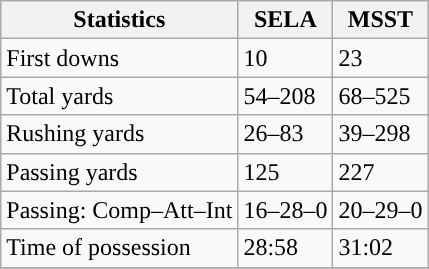<table class="wikitable" style="float: left;">
<tr>
<th>Statistics</th>
<th>SELA</th>
<th>MSST</th>
</tr>
<tr>
<td>First downs</td>
<td>10</td>
<td>23</td>
</tr>
<tr>
<td>Total yards</td>
<td>54–208</td>
<td>68–525</td>
</tr>
<tr>
<td>Rushing yards</td>
<td>26–83</td>
<td>39–298</td>
</tr>
<tr>
<td>Passing yards</td>
<td>125</td>
<td>227</td>
</tr>
<tr>
<td>Passing: Comp–Att–Int</td>
<td>16–28–0</td>
<td>20–29–0</td>
</tr>
<tr>
<td>Time of possession</td>
<td>28:58</td>
<td>31:02</td>
</tr>
<tr>
</tr>
</table>
